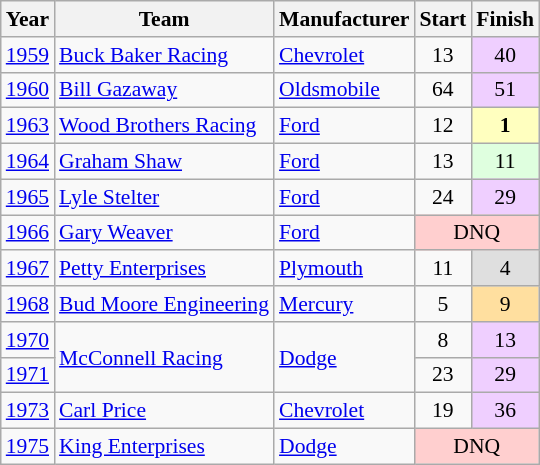<table class="wikitable" style="font-size: 90%;">
<tr>
<th>Year</th>
<th>Team</th>
<th>Manufacturer</th>
<th>Start</th>
<th>Finish</th>
</tr>
<tr>
<td><a href='#'>1959</a></td>
<td><a href='#'>Buck Baker Racing</a></td>
<td><a href='#'>Chevrolet</a></td>
<td align=center>13</td>
<td align=center style="background:#EFCFFF;">40</td>
</tr>
<tr>
<td><a href='#'>1960</a></td>
<td><a href='#'>Bill Gazaway</a></td>
<td><a href='#'>Oldsmobile</a></td>
<td align=center>64</td>
<td align=center style="background:#EFCFFF;">51</td>
</tr>
<tr>
<td><a href='#'>1963</a></td>
<td><a href='#'>Wood Brothers Racing</a></td>
<td><a href='#'>Ford</a></td>
<td align=center>12</td>
<td align=center style="background:#FFFFBF;"><strong>1</strong></td>
</tr>
<tr>
<td><a href='#'>1964</a></td>
<td><a href='#'>Graham Shaw</a></td>
<td><a href='#'>Ford</a></td>
<td align=center>13</td>
<td align=center style="background:#DFFFDF;">11</td>
</tr>
<tr>
<td><a href='#'>1965</a></td>
<td><a href='#'>Lyle Stelter</a></td>
<td><a href='#'>Ford</a></td>
<td align=center>24</td>
<td align=center style="background:#EFCFFF;">29</td>
</tr>
<tr>
<td><a href='#'>1966</a></td>
<td><a href='#'>Gary Weaver</a></td>
<td><a href='#'>Ford</a></td>
<td align=center colspan=2 style="background:#FFCFCF;">DNQ</td>
</tr>
<tr>
<td><a href='#'>1967</a></td>
<td><a href='#'>Petty Enterprises</a></td>
<td><a href='#'>Plymouth</a></td>
<td align=center>11</td>
<td align=center style="background:#DFDFDF;">4</td>
</tr>
<tr>
<td><a href='#'>1968</a></td>
<td><a href='#'>Bud Moore Engineering</a></td>
<td><a href='#'>Mercury</a></td>
<td align=center>5</td>
<td align=center style="background:#FFDF9F;">9</td>
</tr>
<tr>
<td><a href='#'>1970</a></td>
<td rowspan=2><a href='#'>McConnell Racing</a></td>
<td rowspan=2><a href='#'>Dodge</a></td>
<td align=center>8</td>
<td align=center style="background:#EFCFFF;">13</td>
</tr>
<tr>
<td><a href='#'>1971</a></td>
<td align=center>23</td>
<td align=center style="background:#EFCFFF;">29</td>
</tr>
<tr>
<td><a href='#'>1973</a></td>
<td><a href='#'>Carl Price</a></td>
<td><a href='#'>Chevrolet</a></td>
<td align=center>19</td>
<td align=center style="background:#EFCFFF;">36</td>
</tr>
<tr>
<td><a href='#'>1975</a></td>
<td><a href='#'>King Enterprises</a></td>
<td><a href='#'>Dodge</a></td>
<td align=center colspan=2 style="background:#FFCFCF;">DNQ</td>
</tr>
</table>
